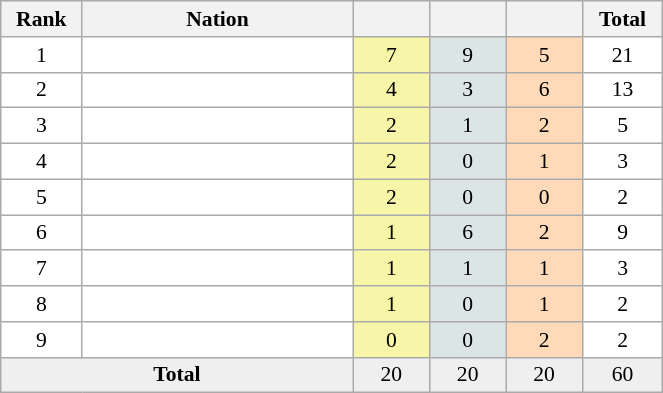<table class=wikitable width=35% cellspacing="1" cellpadding="3" style="border:1px solid #AAAAAA;font-size:90%">
<tr bgcolor="#EFEFEF">
<th width=50>Rank</th>
<th width=200>Nation</th>
<th width=50></th>
<th width=50></th>
<th width=50></th>
<th width=50>Total</th>
</tr>
<tr align="center" valign="top" bgcolor="#FFFFFF">
<td rowspan="1" valign="center">1</td>
<td align="left"></td>
<td style="background:#F7F6A8;">7</td>
<td style="background:#DCE5E5;">9</td>
<td style="background:#FFDAB9;">5</td>
<td>21</td>
</tr>
<tr align="center" valign="top" bgcolor="#FFFFFF">
<td rowspan="1" valign="center">2</td>
<td align="left"></td>
<td style="background:#F7F6A8;">4</td>
<td style="background:#DCE5E5;">3</td>
<td style="background:#FFDAB9;">6</td>
<td>13</td>
</tr>
<tr align="center" valign="top" bgcolor="#FFFFFF">
<td rowspan="1" valign="center">3</td>
<td align="left"></td>
<td style="background:#F7F6A8;">2</td>
<td style="background:#DCE5E5;">1</td>
<td style="background:#FFDAB9;">2</td>
<td>5</td>
</tr>
<tr align="center" valign="top" bgcolor="#FFFFFF">
<td rowspan="1" valign="center">4</td>
<td align="left"></td>
<td style="background:#F7F6A8;">2</td>
<td style="background:#DCE5E5;">0</td>
<td style="background:#FFDAB9;">1</td>
<td>3</td>
</tr>
<tr align="center" valign="top" bgcolor="#FFFFFF">
<td rowspan="1" valign="center">5</td>
<td align="left"></td>
<td style="background:#F7F6A8;">2</td>
<td style="background:#DCE5E5;">0</td>
<td style="background:#FFDAB9;">0</td>
<td>2</td>
</tr>
<tr align="center" valign="top" bgcolor="#FFFFFF">
<td rowspan="1" valign="center">6</td>
<td align="left"></td>
<td style="background:#F7F6A8;">1</td>
<td style="background:#DCE5E5;">6</td>
<td style="background:#FFDAB9;">2</td>
<td>9</td>
</tr>
<tr align="center" valign="top" bgcolor="#FFFFFF">
<td rowspan="1" valign="center">7</td>
<td align="left"></td>
<td style="background:#F7F6A8;">1</td>
<td style="background:#DCE5E5;">1</td>
<td style="background:#FFDAB9;">1</td>
<td>3</td>
</tr>
<tr align="center" valign="top" bgcolor="#FFFFFF">
<td rowspan="1" valign="center">8</td>
<td align="left"></td>
<td style="background:#F7F6A8;">1</td>
<td style="background:#DCE5E5;">0</td>
<td style="background:#FFDAB9;">1</td>
<td>2</td>
</tr>
<tr align="center" valign="top" bgcolor="#FFFFFF">
<td rowspan="1" valign="center">9</td>
<td align="left"></td>
<td style="background:#F7F6A8;">0</td>
<td style="background:#DCE5E5;">0</td>
<td style="background:#FFDAB9;">2</td>
<td>2</td>
</tr>
<tr align="center" valign="top" bgcolor="#EFEFEF">
<td colspan="2" rowspan="1" valign="center"><strong>Total</strong></td>
<td>20</td>
<td>20</td>
<td>20</td>
<td>60</td>
</tr>
</table>
